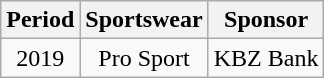<table class="wikitable" style="text-align: center">
<tr>
<th>Period</th>
<th>Sportswear</th>
<th>Sponsor</th>
</tr>
<tr>
<td>2019</td>
<td> Pro Sport</td>
<td rowspan=1> KBZ Bank</td>
</tr>
</table>
